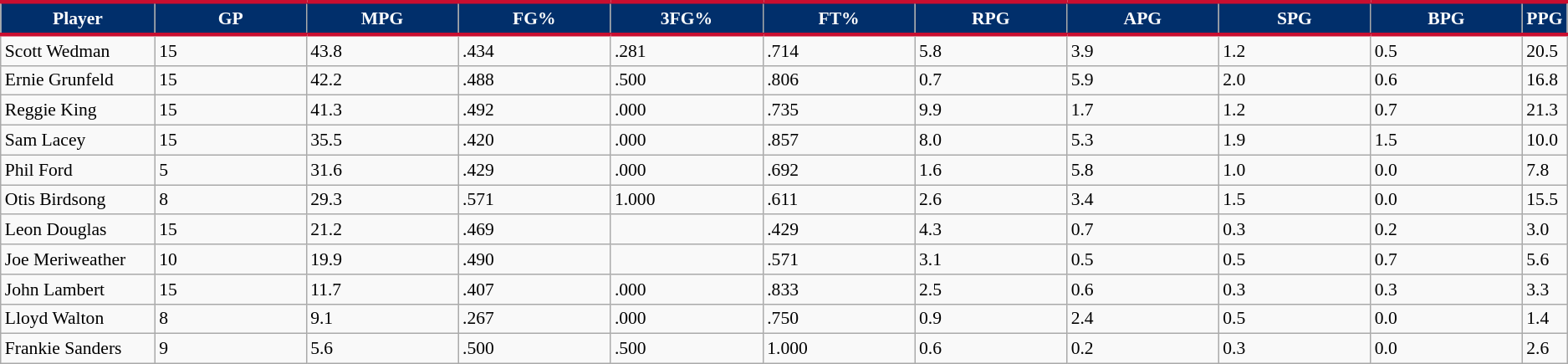<table class="wikitable sortable" style="font-size: 90%">
<tr>
<th style="background:#012F6B; color:#FFFFFF; border-top:#C90E30 3px solid; border-bottom:#C90E30 3px solid;"  width="10%">Player</th>
<th style="background:#012F6B; color:#FFFFFF; border-top:#C90E30 3px solid; border-bottom:#C90E30 3px solid;"  width="10%">GP</th>
<th style="background:#012F6B; color:#FFFFFF; border-top:#C90E30 3px solid; border-bottom:#C90E30 3px solid;"  width="10%">MPG</th>
<th style="background:#012F6B; color:#FFFFFF; border-top:#C90E30 3px solid; border-bottom:#C90E30 3px solid;"  width="10%">FG%</th>
<th style="background:#012F6B; color:#FFFFFF; border-top:#C90E30 3px solid; border-bottom:#C90E30 3px solid;"  width="10%">3FG%</th>
<th style="background:#012F6B; color:#FFFFFF; border-top:#C90E30 3px solid; border-bottom:#C90E30 3px solid;"  width="10%">FT%</th>
<th style="background:#012F6B; color:#FFFFFF; border-top:#C90E30 3px solid; border-bottom:#C90E30 3px solid;"  width="10%">RPG</th>
<th style="background:#012F6B; color:#FFFFFF; border-top:#C90E30 3px solid; border-bottom:#C90E30 3px solid;"  width="10%">APG</th>
<th style="background:#012F6B; color:#FFFFFF; border-top:#C90E30 3px solid; border-bottom:#C90E30 3px solid;"  width="10%">SPG</th>
<th style="background:#012F6B; color:#FFFFFF; border-top:#C90E30 3px solid; border-bottom:#C90E30 3px solid;"  width="10%">BPG</th>
<th style="background:#012F6B; color:#FFFFFF; border-top:#C90E30 3px solid; border-bottom:#C90E30 3px solid;"  width="10%">PPG</th>
</tr>
<tr>
<td>Scott Wedman</td>
<td>15</td>
<td>43.8</td>
<td>.434</td>
<td>.281</td>
<td>.714</td>
<td>5.8</td>
<td>3.9</td>
<td>1.2</td>
<td>0.5</td>
<td>20.5</td>
</tr>
<tr>
<td>Ernie Grunfeld</td>
<td>15</td>
<td>42.2</td>
<td>.488</td>
<td>.500</td>
<td>.806</td>
<td>0.7</td>
<td>5.9</td>
<td>2.0</td>
<td>0.6</td>
<td>16.8</td>
</tr>
<tr>
<td>Reggie King</td>
<td>15</td>
<td>41.3</td>
<td>.492</td>
<td>.000</td>
<td>.735</td>
<td>9.9</td>
<td>1.7</td>
<td>1.2</td>
<td>0.7</td>
<td>21.3</td>
</tr>
<tr>
<td>Sam Lacey</td>
<td>15</td>
<td>35.5</td>
<td>.420</td>
<td>.000</td>
<td>.857</td>
<td>8.0</td>
<td>5.3</td>
<td>1.9</td>
<td>1.5</td>
<td>10.0</td>
</tr>
<tr>
<td>Phil Ford</td>
<td>5</td>
<td>31.6</td>
<td>.429</td>
<td>.000</td>
<td>.692</td>
<td>1.6</td>
<td>5.8</td>
<td>1.0</td>
<td>0.0</td>
<td>7.8</td>
</tr>
<tr>
<td>Otis Birdsong</td>
<td>8</td>
<td>29.3</td>
<td>.571</td>
<td>1.000</td>
<td>.611</td>
<td>2.6</td>
<td>3.4</td>
<td>1.5</td>
<td>0.0</td>
<td>15.5</td>
</tr>
<tr>
<td>Leon Douglas</td>
<td>15</td>
<td>21.2</td>
<td>.469</td>
<td></td>
<td>.429</td>
<td>4.3</td>
<td>0.7</td>
<td>0.3</td>
<td>0.2</td>
<td>3.0</td>
</tr>
<tr>
<td>Joe Meriweather</td>
<td>10</td>
<td>19.9</td>
<td>.490</td>
<td></td>
<td>.571</td>
<td>3.1</td>
<td>0.5</td>
<td>0.5</td>
<td>0.7</td>
<td>5.6</td>
</tr>
<tr>
<td>John Lambert</td>
<td>15</td>
<td>11.7</td>
<td>.407</td>
<td>.000</td>
<td>.833</td>
<td>2.5</td>
<td>0.6</td>
<td>0.3</td>
<td>0.3</td>
<td>3.3</td>
</tr>
<tr>
<td>Lloyd Walton</td>
<td>8</td>
<td>9.1</td>
<td>.267</td>
<td>.000</td>
<td>.750</td>
<td>0.9</td>
<td>2.4</td>
<td>0.5</td>
<td>0.0</td>
<td>1.4</td>
</tr>
<tr>
<td>Frankie Sanders</td>
<td>9</td>
<td>5.6</td>
<td>.500</td>
<td>.500</td>
<td>1.000</td>
<td>0.6</td>
<td>0.2</td>
<td>0.3</td>
<td>0.0</td>
<td>2.6</td>
</tr>
</table>
